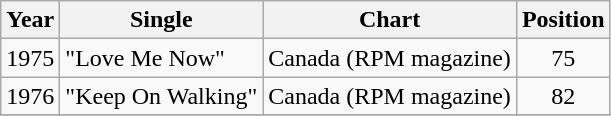<table class="wikitable">
<tr>
<th>Year</th>
<th>Single</th>
<th>Chart</th>
<th>Position</th>
</tr>
<tr>
<td>1975</td>
<td>"Love Me Now"</td>
<td>Canada (RPM magazine)</td>
<td align="center">75</td>
</tr>
<tr>
<td>1976</td>
<td>"Keep On Walking"</td>
<td>Canada (RPM magazine)</td>
<td align="center">82</td>
</tr>
<tr>
</tr>
</table>
